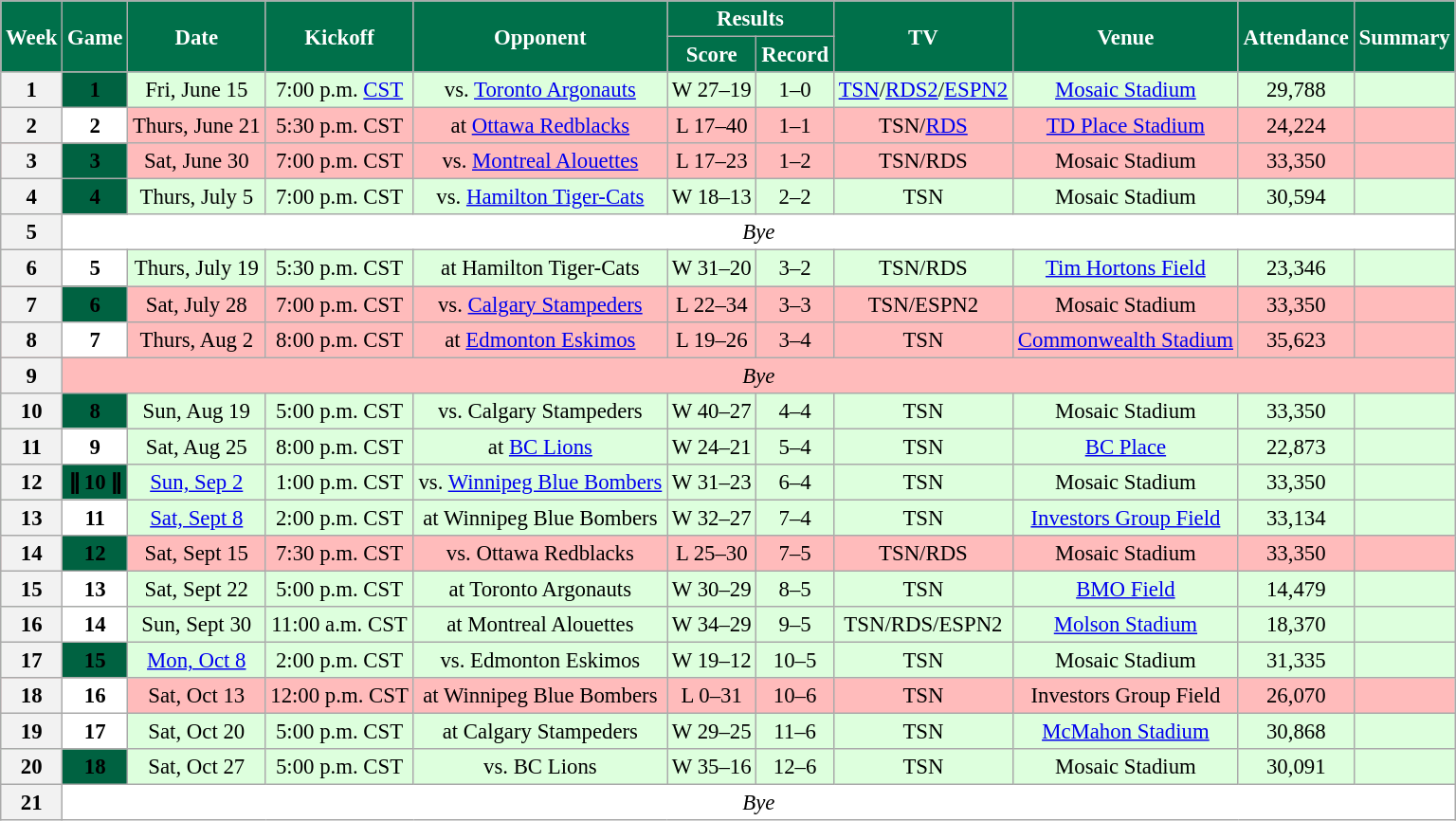<table class="wikitable" style="font-size: 95%;">
<tr>
<th style="background:#00704A;color:White;" rowspan=2>Week</th>
<th style="background:#00704A;color:White;" rowspan=2>Game</th>
<th style="background:#00704A;color:White;" rowspan=2>Date</th>
<th style="background:#00704A;color:White;" rowspan=2>Kickoff</th>
<th style="background:#00704A;color:White;" rowspan=2>Opponent</th>
<th style="background:#00704A;color:White;" colspan=2>Results</th>
<th style="background:#00704A;color:White;" rowspan=2>TV</th>
<th style="background:#00704A;color:White;" rowspan=2>Venue</th>
<th style="background:#00704A;color:White;" rowspan=2>Attendance</th>
<th style="background:#00704A;color:White;" rowspan=2>Summary</th>
</tr>
<tr>
<th style="background:#00704A;color:White;">Score</th>
<th style="background:#00704A;color:White;">Record</th>
</tr>
<tr align="center" bgcolor="#ddffdd">
<th align="center">1</th>
<th style="text-align:center; background:#006241;"><span><strong>1</strong></span></th>
<td align="center">Fri, June 15</td>
<td align="center">7:00 p.m. <a href='#'>CST</a></td>
<td align="center">vs. <a href='#'>Toronto Argonauts</a></td>
<td align="center">W 27–19</td>
<td align="center">1–0</td>
<td align="center"><a href='#'>TSN</a>/<a href='#'>RDS2</a>/<a href='#'>ESPN2</a></td>
<td align="center"><a href='#'>Mosaic Stadium</a></td>
<td align="center">29,788</td>
<td align="center"></td>
</tr>
<tr align="center" bgcolor="#ffbbbb">
<th align="center">2</th>
<th style="text-align:center; background:white;"><span><strong>2</strong></span></th>
<td align="center">Thurs, June 21</td>
<td align="center">5:30 p.m. CST</td>
<td align="center">at <a href='#'>Ottawa Redblacks</a></td>
<td align="center">L 17–40</td>
<td align="center">1–1</td>
<td align="center">TSN/<a href='#'>RDS</a></td>
<td align="center"><a href='#'>TD Place Stadium</a></td>
<td align="center">24,224</td>
<td align="center"></td>
</tr>
<tr align="center" bgcolor="#ffbbbb">
<th align="center">3</th>
<th style="text-align:center; background:#006241;"><span><strong>3</strong></span></th>
<td align="center">Sat, June 30</td>
<td align="center">7:00 p.m. CST</td>
<td align="center">vs. <a href='#'>Montreal Alouettes</a></td>
<td align="center">L 17–23</td>
<td align="center">1–2</td>
<td align="center">TSN/RDS</td>
<td align="center">Mosaic Stadium</td>
<td align="center">33,350</td>
<td align="center"></td>
</tr>
<tr align="center" bgcolor="#ddffdd">
<th align="center">4</th>
<th style="text-align:center; background:#006241;"><span><strong>4</strong></span></th>
<td align="center">Thurs, July 5</td>
<td align="center">7:00 p.m. CST</td>
<td align="center">vs. <a href='#'>Hamilton Tiger-Cats</a></td>
<td align="center">W 18–13</td>
<td align="center">2–2</td>
<td align="center">TSN</td>
<td align="center">Mosaic Stadium</td>
<td align="center">30,594</td>
<td align="center"></td>
</tr>
<tr align="center" bgcolor="#ffffff">
<th align="center">5</th>
<td colspan=10 align="center" valign="middle"><em>Bye</em></td>
</tr>
<tr align="center" bgcolor="#ddffdd">
<th align="center">6</th>
<th style="text-align:center; background:white;"><span><strong>5</strong></span></th>
<td align="center">Thurs, July 19</td>
<td align="center">5:30 p.m. CST</td>
<td align="center">at Hamilton Tiger-Cats</td>
<td align="center">W 31–20</td>
<td align="center">3–2</td>
<td align="center">TSN/RDS</td>
<td align="center"><a href='#'>Tim Hortons Field</a></td>
<td align="center">23,346</td>
<td align="center"></td>
</tr>
<tr align="center" bgcolor="#ffbbbb">
<th align="center">7</th>
<th style="text-align:center; background:#006241;"><span><strong>6</strong></span></th>
<td align="center">Sat, July 28</td>
<td align="center">7:00 p.m. CST</td>
<td align="center">vs. <a href='#'>Calgary Stampeders</a></td>
<td align="center">L 22–34</td>
<td align="center">3–3</td>
<td align="center">TSN/ESPN2</td>
<td align="center">Mosaic Stadium</td>
<td align="center">33,350</td>
<td align="center"></td>
</tr>
<tr align="center" bgcolor="#ffbbbb">
<th align="center">8</th>
<th style="text-align:center; background:white;"><span><strong>7</strong></span></th>
<td align="center">Thurs, Aug 2</td>
<td align="center">8:00 p.m. CST</td>
<td align="center">at <a href='#'>Edmonton Eskimos</a></td>
<td align="center">L 19–26</td>
<td align="center">3–4</td>
<td align="center">TSN</td>
<td align="center"><a href='#'>Commonwealth Stadium</a></td>
<td align="center">35,623</td>
<td align="center"></td>
</tr>
<tr align="center" bgcolor="#ffbbbb"|-align="center" bgcolor="#ffffff">
<th align="center">9</th>
<td colspan=10 align="center" valign="middle"><em>Bye</em></td>
</tr>
<tr align="center" bgcolor="#ddffdd">
<th align="center">10</th>
<th style="text-align:center; background:#006241;"><span><strong>8</strong></span></th>
<td align="center">Sun, Aug 19</td>
<td align="center">5:00 p.m. CST</td>
<td align="center">vs. Calgary Stampeders</td>
<td align="center">W 40–27</td>
<td align="center">4–4</td>
<td align="center">TSN</td>
<td align="center">Mosaic Stadium</td>
<td align="center">33,350</td>
<td align="center"></td>
</tr>
<tr align="center" bgcolor="#ddffdd">
<th align="center">11</th>
<th style="text-align:center; background:white;"><span><strong>9</strong></span></th>
<td align="center">Sat, Aug 25</td>
<td align="center">8:00 p.m. CST</td>
<td align="center">at <a href='#'>BC Lions</a></td>
<td align="center">W 24–21</td>
<td align="center">5–4</td>
<td align="center">TSN</td>
<td align="center"><a href='#'>BC Place</a></td>
<td align="center">22,873</td>
<td align="center"></td>
</tr>
<tr align="center" bgcolor="#ddffdd">
<th align="center">12</th>
<th style="text-align:center; background:#006241;"><span><strong>ǁ 10 ǁ</strong></span></th>
<td align="center"><a href='#'>Sun, Sep 2</a></td>
<td align="center">1:00 p.m. CST</td>
<td align="center">vs. <a href='#'>Winnipeg Blue Bombers</a></td>
<td align="center">W 31–23</td>
<td align="center">6–4</td>
<td align="center">TSN</td>
<td align="center">Mosaic Stadium</td>
<td align="center">33,350</td>
<td align="center"></td>
</tr>
<tr align="center" bgcolor="#ddffdd">
<th align="center">13</th>
<th style="text-align:center; background:white;"><span><strong>11</strong></span></th>
<td align="center"><a href='#'>Sat, Sept 8</a></td>
<td align="center">2:00 p.m. CST</td>
<td align="center">at Winnipeg Blue Bombers</td>
<td align="center">W 32–27</td>
<td align="center">7–4</td>
<td align="center">TSN</td>
<td align="center"><a href='#'>Investors Group Field</a></td>
<td align="center">33,134</td>
<td align="center"></td>
</tr>
<tr align="center" bgcolor="#ffbbbb">
<th align="center">14</th>
<th style="text-align:center; background:#006241;"><span><strong>12</strong></span></th>
<td align="center">Sat, Sept 15</td>
<td align="center">7:30 p.m. CST</td>
<td align="center">vs. Ottawa Redblacks</td>
<td align="center">L 25–30</td>
<td align="center">7–5</td>
<td align="center">TSN/RDS</td>
<td align="center">Mosaic Stadium</td>
<td align="center">33,350</td>
<td align="center"></td>
</tr>
<tr align="center" bgcolor="#ddffdd">
<th align="center">15</th>
<th style="text-align:center; background:white;"><span><strong>13</strong></span></th>
<td align="center">Sat, Sept 22</td>
<td align="center">5:00 p.m. CST</td>
<td align="center">at Toronto Argonauts</td>
<td align="center">W 30–29</td>
<td align="center">8–5</td>
<td align="center">TSN</td>
<td align="center"><a href='#'>BMO Field</a></td>
<td align="center">14,479</td>
<td align="center"></td>
</tr>
<tr align="center" bgcolor="#ddffdd">
<th align="center">16</th>
<th style="text-align:center; background:white;"><span><strong>14</strong></span></th>
<td align="center">Sun, Sept 30</td>
<td align="center">11:00 a.m. CST</td>
<td align="center">at Montreal Alouettes</td>
<td align="center">W 34–29</td>
<td align="center">9–5</td>
<td align="center">TSN/RDS/ESPN2</td>
<td align="center"><a href='#'>Molson Stadium</a></td>
<td align="center">18,370</td>
<td align="center"></td>
</tr>
<tr align="center" bgcolor="#ddffdd">
<th align="center">17</th>
<th style="text-align:center; background:#006241;"><span><strong>15</strong></span></th>
<td align="center"><a href='#'>Mon, Oct 8</a></td>
<td align="center">2:00 p.m. CST</td>
<td align="center">vs. Edmonton Eskimos</td>
<td align="center">W 19–12</td>
<td align="center">10–5</td>
<td align="center">TSN</td>
<td align="center">Mosaic Stadium</td>
<td align="center">31,335</td>
<td align="center"></td>
</tr>
<tr align="center" bgcolor="#ffbbbb">
<th align="center">18</th>
<th style="text-align:center; background:white;"><span><strong>16</strong></span></th>
<td align="center">Sat, Oct 13</td>
<td align="center">12:00 p.m. CST</td>
<td align="center">at Winnipeg Blue Bombers</td>
<td align="center">L 0–31</td>
<td align="center">10–6</td>
<td align="center">TSN</td>
<td align="center">Investors Group Field</td>
<td align="center">26,070</td>
<td align="center"></td>
</tr>
<tr align="center" bgcolor="#ddffdd">
<th align="center">19</th>
<th style="text-align:center; background:white;"><span><strong>17</strong></span></th>
<td align="center">Sat, Oct 20</td>
<td align="center">5:00 p.m. CST</td>
<td align="center">at Calgary Stampeders</td>
<td align="center">W 29–25</td>
<td align="center">11–6</td>
<td align="center">TSN</td>
<td align="center"><a href='#'>McMahon Stadium</a></td>
<td align="center">30,868</td>
<td align="center"></td>
</tr>
<tr align="center" bgcolor="#ddffdd">
<th align="center">20</th>
<th style="text-align:center; background:#006241;"><span><strong>18</strong></span></th>
<td align="center">Sat, Oct 27</td>
<td align="center">5:00 p.m. CST</td>
<td align="center">vs. BC Lions</td>
<td align="center">W 35–16</td>
<td align="center">12–6</td>
<td align="center">TSN</td>
<td align="center">Mosaic Stadium</td>
<td align="center">30,091</td>
<td align="center"></td>
</tr>
<tr align="center" bgcolor="#ffffff">
<th align="center">21</th>
<td colspan=10 align="center" valign="middle"><em>Bye</em></td>
</tr>
</table>
